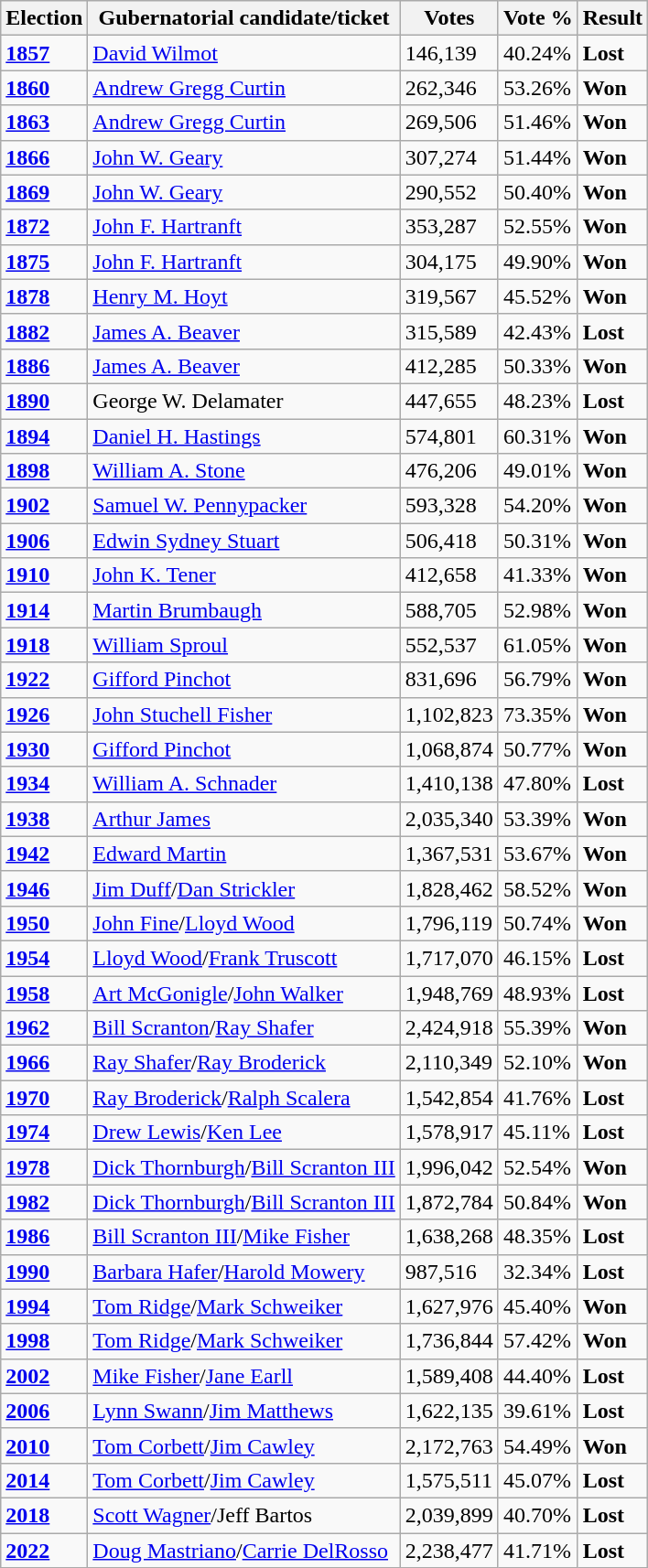<table class="wikitable">
<tr>
<th>Election</th>
<th>Gubernatorial candidate/ticket</th>
<th>Votes</th>
<th>Vote %</th>
<th>Result</th>
</tr>
<tr>
<td><strong><a href='#'>1857</a></strong></td>
<td><a href='#'>David Wilmot</a></td>
<td>146,139</td>
<td>40.24%</td>
<td><strong>Lost</strong> </td>
</tr>
<tr>
<td><strong><a href='#'>1860</a></strong></td>
<td><a href='#'>Andrew Gregg Curtin</a></td>
<td>262,346</td>
<td>53.26%</td>
<td><strong>Won</strong> </td>
</tr>
<tr>
<td><strong><a href='#'>1863</a></strong></td>
<td><a href='#'>Andrew Gregg Curtin</a></td>
<td>269,506</td>
<td>51.46%</td>
<td><strong>Won</strong> </td>
</tr>
<tr>
<td><strong><a href='#'>1866</a></strong></td>
<td><a href='#'>John W. Geary</a></td>
<td>307,274</td>
<td>51.44%</td>
<td><strong>Won</strong> </td>
</tr>
<tr>
<td><strong><a href='#'>1869</a></strong></td>
<td><a href='#'>John W. Geary</a></td>
<td>290,552</td>
<td>50.40%</td>
<td><strong>Won</strong> </td>
</tr>
<tr>
<td><strong><a href='#'>1872</a></strong></td>
<td><a href='#'>John F. Hartranft</a></td>
<td>353,287</td>
<td>52.55%</td>
<td><strong>Won</strong> </td>
</tr>
<tr>
<td><strong><a href='#'>1875</a></strong></td>
<td><a href='#'>John F. Hartranft</a></td>
<td>304,175</td>
<td>49.90%</td>
<td><strong>Won</strong> </td>
</tr>
<tr>
<td><strong><a href='#'>1878</a></strong></td>
<td><a href='#'>Henry M. Hoyt</a></td>
<td>319,567</td>
<td>45.52%</td>
<td><strong>Won</strong> </td>
</tr>
<tr>
<td><strong><a href='#'>1882</a></strong></td>
<td><a href='#'>James A. Beaver</a></td>
<td>315,589</td>
<td>42.43%</td>
<td><strong>Lost</strong> </td>
</tr>
<tr>
<td><strong><a href='#'>1886</a></strong></td>
<td><a href='#'>James A. Beaver</a></td>
<td>412,285</td>
<td>50.33%</td>
<td><strong>Won</strong> </td>
</tr>
<tr>
<td><strong><a href='#'>1890</a></strong></td>
<td>George W. Delamater</td>
<td>447,655</td>
<td>48.23%</td>
<td><strong>Lost</strong> </td>
</tr>
<tr>
<td><strong><a href='#'>1894</a></strong></td>
<td><a href='#'>Daniel H. Hastings</a></td>
<td>574,801</td>
<td>60.31%</td>
<td><strong>Won</strong> </td>
</tr>
<tr>
<td><strong><a href='#'>1898</a></strong></td>
<td><a href='#'>William A. Stone</a></td>
<td>476,206</td>
<td>49.01%</td>
<td><strong>Won</strong> </td>
</tr>
<tr>
<td><strong><a href='#'>1902</a></strong></td>
<td><a href='#'>Samuel W. Pennypacker</a></td>
<td>593,328</td>
<td>54.20%</td>
<td><strong>Won</strong> </td>
</tr>
<tr>
<td><strong><a href='#'>1906</a></strong></td>
<td><a href='#'>Edwin Sydney Stuart</a></td>
<td>506,418</td>
<td>50.31%</td>
<td><strong>Won</strong> </td>
</tr>
<tr>
<td><strong><a href='#'>1910</a></strong></td>
<td><a href='#'>John K. Tener</a></td>
<td>412,658</td>
<td>41.33%</td>
<td><strong>Won</strong> </td>
</tr>
<tr>
<td><strong><a href='#'>1914</a></strong></td>
<td><a href='#'>Martin Brumbaugh</a></td>
<td>588,705</td>
<td>52.98%</td>
<td><strong>Won</strong> </td>
</tr>
<tr>
<td><strong><a href='#'>1918</a></strong></td>
<td><a href='#'>William Sproul</a></td>
<td>552,537</td>
<td>61.05%</td>
<td><strong>Won</strong> </td>
</tr>
<tr>
<td><strong><a href='#'>1922</a></strong></td>
<td><a href='#'>Gifford Pinchot</a></td>
<td>831,696</td>
<td>56.79%</td>
<td><strong>Won</strong> </td>
</tr>
<tr>
<td><strong><a href='#'>1926</a></strong></td>
<td><a href='#'>John Stuchell Fisher</a></td>
<td>1,102,823</td>
<td>73.35%</td>
<td><strong>Won</strong> </td>
</tr>
<tr>
<td><strong><a href='#'>1930</a></strong></td>
<td><a href='#'>Gifford Pinchot</a></td>
<td>1,068,874</td>
<td>50.77%</td>
<td><strong>Won</strong> </td>
</tr>
<tr>
<td><strong><a href='#'>1934</a></strong></td>
<td><a href='#'>William A. Schnader</a></td>
<td>1,410,138</td>
<td>47.80%</td>
<td><strong>Lost</strong> </td>
</tr>
<tr>
<td><strong><a href='#'>1938</a></strong></td>
<td><a href='#'>Arthur James</a></td>
<td>2,035,340</td>
<td>53.39%</td>
<td><strong>Won</strong> </td>
</tr>
<tr>
<td><strong><a href='#'>1942</a></strong></td>
<td><a href='#'>Edward Martin</a></td>
<td>1,367,531</td>
<td>53.67%</td>
<td><strong>Won</strong> </td>
</tr>
<tr>
<td><strong><a href='#'>1946</a></strong></td>
<td><a href='#'>Jim Duff</a>/<a href='#'>Dan Strickler</a></td>
<td>1,828,462</td>
<td>58.52%</td>
<td><strong>Won</strong> </td>
</tr>
<tr>
<td><strong><a href='#'>1950</a></strong></td>
<td><a href='#'>John Fine</a>/<a href='#'>Lloyd Wood</a></td>
<td>1,796,119</td>
<td>50.74%</td>
<td><strong>Won</strong> </td>
</tr>
<tr>
<td><strong><a href='#'>1954</a></strong></td>
<td><a href='#'>Lloyd Wood</a>/<a href='#'>Frank Truscott</a></td>
<td>1,717,070</td>
<td>46.15%</td>
<td><strong>Lost</strong> </td>
</tr>
<tr>
<td><strong><a href='#'>1958</a></strong></td>
<td><a href='#'>Art McGonigle</a>/<a href='#'>John Walker</a></td>
<td>1,948,769</td>
<td>48.93%</td>
<td><strong>Lost</strong> </td>
</tr>
<tr>
<td><strong><a href='#'>1962</a></strong></td>
<td><a href='#'>Bill Scranton</a>/<a href='#'>Ray Shafer</a></td>
<td>2,424,918</td>
<td>55.39%</td>
<td><strong>Won</strong> </td>
</tr>
<tr>
<td><strong><a href='#'>1966</a></strong></td>
<td><a href='#'>Ray Shafer</a>/<a href='#'>Ray Broderick</a></td>
<td>2,110,349</td>
<td>52.10%</td>
<td><strong>Won</strong> </td>
</tr>
<tr>
<td><strong><a href='#'>1970</a></strong></td>
<td><a href='#'>Ray Broderick</a>/<a href='#'>Ralph Scalera</a></td>
<td>1,542,854</td>
<td>41.76%</td>
<td><strong>Lost</strong> </td>
</tr>
<tr>
<td><strong><a href='#'>1974</a></strong></td>
<td><a href='#'>Drew Lewis</a>/<a href='#'>Ken Lee</a></td>
<td>1,578,917</td>
<td>45.11%</td>
<td><strong>Lost</strong> </td>
</tr>
<tr>
<td><strong><a href='#'>1978</a></strong></td>
<td><a href='#'>Dick Thornburgh</a>/<a href='#'>Bill Scranton III</a></td>
<td>1,996,042</td>
<td>52.54%</td>
<td><strong>Won</strong> </td>
</tr>
<tr>
<td><strong><a href='#'>1982</a></strong></td>
<td><a href='#'>Dick Thornburgh</a>/<a href='#'>Bill Scranton III</a></td>
<td>1,872,784</td>
<td>50.84%</td>
<td><strong>Won</strong> </td>
</tr>
<tr>
<td><strong><a href='#'>1986</a></strong></td>
<td><a href='#'>Bill Scranton III</a>/<a href='#'>Mike Fisher</a></td>
<td>1,638,268</td>
<td>48.35%</td>
<td><strong>Lost</strong> </td>
</tr>
<tr>
<td><strong><a href='#'>1990</a></strong></td>
<td><a href='#'>Barbara Hafer</a>/<a href='#'>Harold Mowery</a></td>
<td>987,516</td>
<td>32.34%</td>
<td><strong>Lost</strong> </td>
</tr>
<tr>
<td><strong><a href='#'>1994</a></strong></td>
<td><a href='#'>Tom Ridge</a>/<a href='#'>Mark Schweiker</a></td>
<td>1,627,976</td>
<td>45.40%</td>
<td><strong>Won</strong> </td>
</tr>
<tr>
<td><strong><a href='#'>1998</a></strong></td>
<td><a href='#'>Tom Ridge</a>/<a href='#'>Mark Schweiker</a></td>
<td>1,736,844</td>
<td>57.42%</td>
<td><strong>Won</strong> </td>
</tr>
<tr>
<td><strong><a href='#'>2002</a></strong></td>
<td><a href='#'>Mike Fisher</a>/<a href='#'>Jane Earll</a></td>
<td>1,589,408</td>
<td>44.40%</td>
<td><strong>Lost</strong> </td>
</tr>
<tr>
<td><strong><a href='#'>2006</a></strong></td>
<td><a href='#'>Lynn Swann</a>/<a href='#'>Jim Matthews</a></td>
<td>1,622,135</td>
<td>39.61%</td>
<td><strong>Lost</strong> </td>
</tr>
<tr>
<td><strong><a href='#'>2010</a></strong></td>
<td><a href='#'>Tom Corbett</a>/<a href='#'>Jim Cawley</a></td>
<td>2,172,763</td>
<td>54.49%</td>
<td><strong>Won</strong> </td>
</tr>
<tr>
<td><strong><a href='#'>2014</a></strong></td>
<td><a href='#'>Tom Corbett</a>/<a href='#'>Jim Cawley</a></td>
<td>1,575,511</td>
<td>45.07%</td>
<td><strong>Lost</strong> </td>
</tr>
<tr>
<td><strong><a href='#'>2018</a></strong></td>
<td><a href='#'>Scott Wagner</a>/Jeff Bartos</td>
<td>2,039,899</td>
<td>40.70%</td>
<td><strong>Lost</strong> </td>
</tr>
<tr>
<td><strong><a href='#'>2022</a></strong></td>
<td><a href='#'>Doug Mastriano</a>/<a href='#'>Carrie DelRosso</a></td>
<td>2,238,477</td>
<td>41.71%</td>
<td><strong>Lost</strong> </td>
</tr>
</table>
